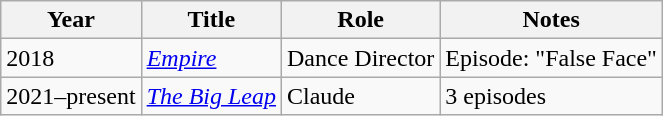<table class="wikitable sortable">
<tr>
<th>Year</th>
<th>Title</th>
<th>Role</th>
<th>Notes</th>
</tr>
<tr>
<td>2018</td>
<td><a href='#'><em>Empire</em></a></td>
<td>Dance Director</td>
<td>Episode: "False Face"</td>
</tr>
<tr>
<td>2021–present</td>
<td><em><a href='#'>The Big Leap</a></em></td>
<td>Claude</td>
<td>3 episodes</td>
</tr>
</table>
